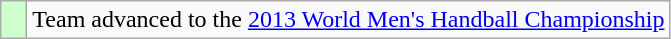<table class="wikitable" style="text-align: center;">
<tr>
<td width=10px bgcolor=#ccffcc></td>
<td>Team advanced to the <a href='#'>2013 World Men's Handball Championship</a></td>
</tr>
</table>
